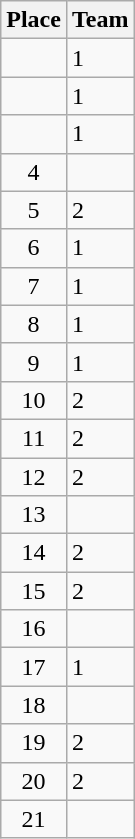<table class="wikitable">
<tr>
<th>Place</th>
<th>Team</th>
</tr>
<tr>
<td align=center></td>
<td> 1</td>
</tr>
<tr>
<td align=center></td>
<td> 1</td>
</tr>
<tr>
<td align=center></td>
<td> 1</td>
</tr>
<tr>
<td align=center>4</td>
<td></td>
</tr>
<tr>
<td align=center>5</td>
<td> 2</td>
</tr>
<tr>
<td align=center>6</td>
<td> 1</td>
</tr>
<tr>
<td align=center>7</td>
<td> 1</td>
</tr>
<tr>
<td align=center>8</td>
<td> 1</td>
</tr>
<tr>
<td align=center>9</td>
<td> 1</td>
</tr>
<tr>
<td align=center>10</td>
<td> 2</td>
</tr>
<tr>
<td align=center>11</td>
<td> 2</td>
</tr>
<tr>
<td align=center>12</td>
<td> 2</td>
</tr>
<tr>
<td align=center>13</td>
<td></td>
</tr>
<tr>
<td align=center>14</td>
<td> 2</td>
</tr>
<tr>
<td align=center>15</td>
<td> 2</td>
</tr>
<tr>
<td align=center>16</td>
<td></td>
</tr>
<tr>
<td align=center>17</td>
<td> 1</td>
</tr>
<tr>
<td align=center>18</td>
<td></td>
</tr>
<tr>
<td align=center>19</td>
<td> 2</td>
</tr>
<tr>
<td align=center>20</td>
<td> 2</td>
</tr>
<tr>
<td align=center>21</td>
<td></td>
</tr>
</table>
